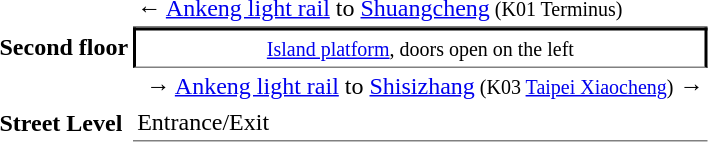<table cellspacing=0 cellpadding=3>
<tr>
<td rowspan="4"><strong>Second floor</strong></td>
<td colspan="2" style="border-bottom:solid 1px gray;" width="100">←  <a href='#'>Ankeng light rail</a> to <a href='#'>Shuangcheng</a><small> (K01 Terminus)</small></td>
</tr>
<tr>
<td colspan="2" style="border-top:solid 2px black;border-right:solid 2px black;border-left:solid 2px black;border-bottom:solid 1px gray;" align="center"><small><a href='#'>Island platform</a>, doors open on the left</small></td>
</tr>
<tr>
<td></td>
<td><span>→</span>  <a href='#'>Ankeng light rail</a> to <a href='#'>Shisizhang</a><small> (K03 <a href='#'>Taipei Xiaocheng</a>)</small> →</td>
</tr>
<tr>
<td colspan="2" rowspan="2" style="border-bottom:solid 1px gray;" valign="top">Entrance/Exit</td>
</tr>
<tr>
<td><strong>Street Level</strong></td>
</tr>
</table>
